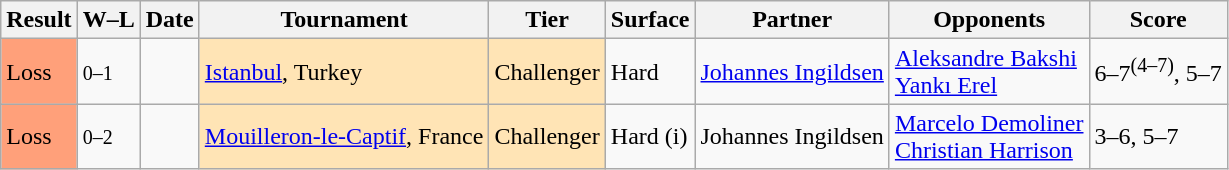<table class="sortable wikitable">
<tr>
<th>Result</th>
<th class="unsortable">W–L</th>
<th>Date</th>
<th>Tournament</th>
<th>Tier</th>
<th>Surface</th>
<th>Partner</th>
<th>Opponents</th>
<th class="unsortable">Score</th>
</tr>
<tr>
<td bgcolor=FFA07A>Loss</td>
<td><small>0–1</small></td>
<td><a href='#'></a></td>
<td style="background:moccasin;"><a href='#'>Istanbul</a>, Turkey</td>
<td style="background:moccasin;">Challenger</td>
<td>Hard</td>
<td> <a href='#'>Johannes Ingildsen</a></td>
<td> <a href='#'>Aleksandre Bakshi</a><br> <a href='#'>Yankı Erel</a></td>
<td>6–7<sup>(4–7)</sup>, 5–7</td>
</tr>
<tr>
<td bgcolor=FFA07A>Loss</td>
<td><small>0–2</small></td>
<td><a href='#'></a></td>
<td style="background:moccasin;"><a href='#'>Mouilleron-le-Captif</a>, France</td>
<td style="background:moccasin;">Challenger</td>
<td>Hard (i)</td>
<td> Johannes Ingildsen</td>
<td> <a href='#'>Marcelo Demoliner</a><br> <a href='#'>Christian Harrison</a></td>
<td>3–6, 5–7</td>
</tr>
</table>
